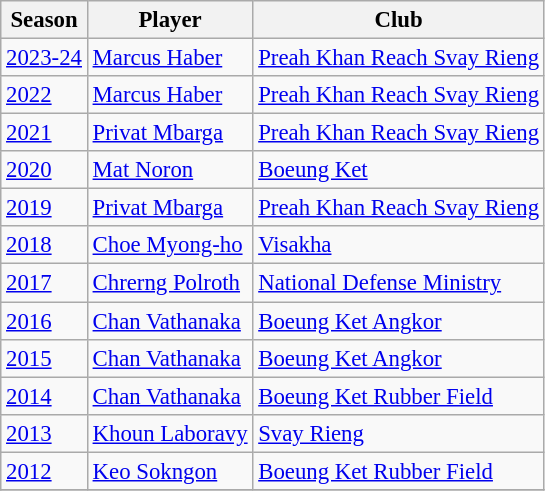<table class="wikitable alternate" style="font-size: 95%">
<tr>
<th>Season</th>
<th>Player</th>
<th>Club</th>
</tr>
<tr>
<td><a href='#'>2023-24</a></td>
<td> <a href='#'>Marcus Haber</a></td>
<td><a href='#'>Preah Khan Reach Svay Rieng</a></td>
</tr>
<tr>
<td><a href='#'>2022</a></td>
<td> <a href='#'>Marcus Haber</a></td>
<td><a href='#'>Preah Khan Reach Svay Rieng</a></td>
</tr>
<tr>
<td><a href='#'>2021</a></td>
<td> <a href='#'>Privat Mbarga</a></td>
<td><a href='#'>Preah Khan Reach Svay Rieng</a></td>
</tr>
<tr>
<td><a href='#'>2020</a></td>
<td> <a href='#'>Mat Noron</a></td>
<td><a href='#'>Boeung Ket</a></td>
</tr>
<tr>
<td><a href='#'>2019</a></td>
<td> <a href='#'>Privat Mbarga</a></td>
<td><a href='#'>Preah Khan Reach Svay Rieng</a></td>
</tr>
<tr>
<td><a href='#'>2018</a></td>
<td> <a href='#'>Choe Myong-ho</a></td>
<td><a href='#'>Visakha</a></td>
</tr>
<tr>
<td><a href='#'>2017</a></td>
<td> <a href='#'>Chrerng Polroth</a></td>
<td><a href='#'>National Defense Ministry</a></td>
</tr>
<tr>
<td><a href='#'>2016</a></td>
<td> <a href='#'>Chan Vathanaka</a></td>
<td><a href='#'>Boeung Ket Angkor</a></td>
</tr>
<tr>
<td><a href='#'>2015</a></td>
<td> <a href='#'>Chan Vathanaka</a></td>
<td><a href='#'>Boeung Ket Angkor</a></td>
</tr>
<tr>
<td><a href='#'>2014</a></td>
<td> <a href='#'>Chan Vathanaka</a></td>
<td><a href='#'>Boeung Ket Rubber Field</a></td>
</tr>
<tr>
<td><a href='#'>2013</a></td>
<td> <a href='#'>Khoun Laboravy</a></td>
<td><a href='#'>Svay Rieng</a></td>
</tr>
<tr>
<td><a href='#'>2012</a></td>
<td> <a href='#'>Keo Sokngon</a></td>
<td><a href='#'>Boeung Ket Rubber Field</a></td>
</tr>
<tr>
</tr>
</table>
